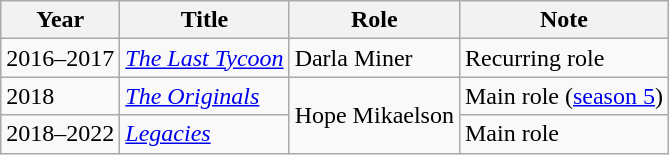<table class="wikitable">
<tr>
<th>Year</th>
<th>Title</th>
<th>Role</th>
<th>Note</th>
</tr>
<tr>
<td>2016–2017</td>
<td><em><a href='#'>The Last Tycoon</a></em></td>
<td>Darla Miner</td>
<td>Recurring role</td>
</tr>
<tr>
<td>2018</td>
<td><em><a href='#'>The Originals</a></em></td>
<td rowspan="2">Hope Mikaelson</td>
<td>Main role (<a href='#'>season 5</a>)</td>
</tr>
<tr>
<td>2018–2022</td>
<td><em><a href='#'>Legacies</a></em></td>
<td>Main role</td>
</tr>
</table>
